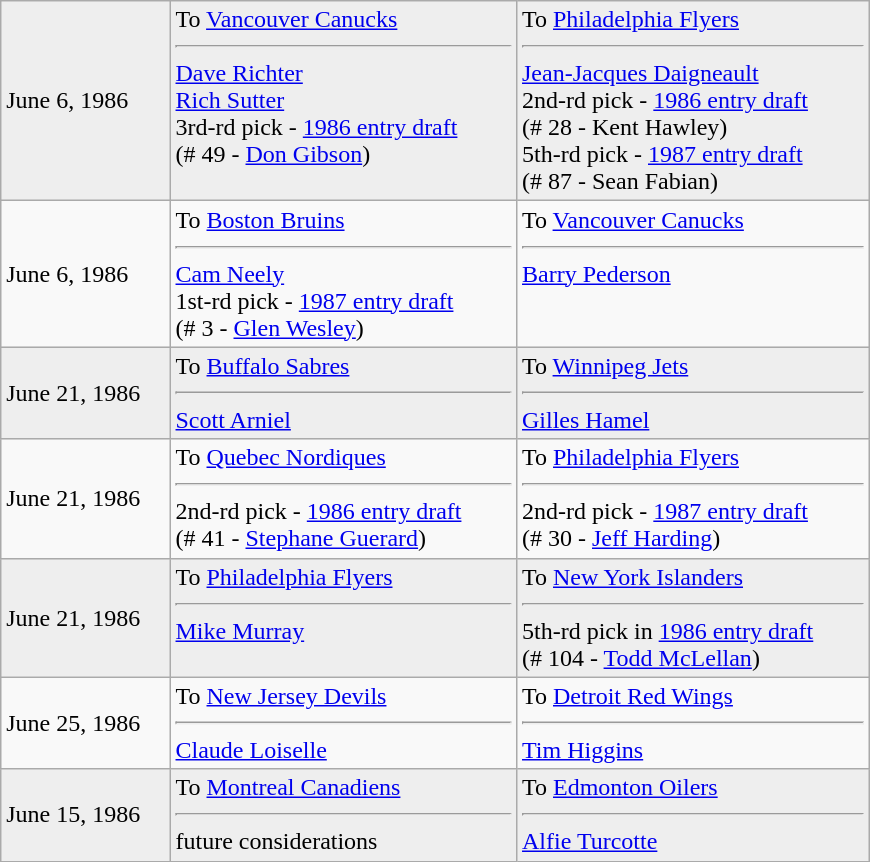<table class="wikitable" style="border:1px solid #999; width:580px;">
<tr style="background:#eee;">
<td>June 6, 1986</td>
<td valign="top">To <a href='#'>Vancouver Canucks</a><hr><a href='#'>Dave Richter</a><br><a href='#'>Rich Sutter</a><br>3rd-rd pick - <a href='#'>1986 entry draft</a><br>(# 49 - <a href='#'>Don Gibson</a>)</td>
<td valign="top">To <a href='#'>Philadelphia Flyers</a><hr><a href='#'>Jean-Jacques Daigneault</a><br>2nd-rd pick - <a href='#'>1986 entry draft</a><br>(# 28 - Kent Hawley)<br>5th-rd pick - <a href='#'>1987 entry draft</a><br>(# 87 - Sean Fabian)</td>
</tr>
<tr>
<td>June 6, 1986</td>
<td valign="top">To <a href='#'>Boston Bruins</a><hr><a href='#'>Cam Neely</a><br>1st-rd pick - <a href='#'>1987 entry draft</a><br>(# 3 - <a href='#'>Glen Wesley</a>)</td>
<td valign="top">To <a href='#'>Vancouver Canucks</a><hr><a href='#'>Barry Pederson</a></td>
</tr>
<tr style="background:#eee;">
<td>June 21, 1986</td>
<td valign="top">To <a href='#'>Buffalo Sabres</a><hr><a href='#'>Scott Arniel</a></td>
<td valign="top">To <a href='#'>Winnipeg Jets</a><hr><a href='#'>Gilles Hamel</a></td>
</tr>
<tr>
<td>June 21, 1986</td>
<td valign="top">To <a href='#'>Quebec Nordiques</a><hr>2nd-rd pick - <a href='#'>1986 entry draft</a><br>(# 41 - <a href='#'>Stephane Guerard</a>)</td>
<td valign="top">To <a href='#'>Philadelphia Flyers</a><hr>2nd-rd pick - <a href='#'>1987 entry draft</a><br>(# 30 - <a href='#'>Jeff Harding</a>)</td>
</tr>
<tr style="background:#eee;">
<td>June 21, 1986</td>
<td valign="top">To <a href='#'>Philadelphia Flyers</a><hr><a href='#'>Mike Murray</a></td>
<td valign="top">To <a href='#'>New York Islanders</a><hr>5th-rd pick in <a href='#'>1986 entry draft</a><br>(# 104 - <a href='#'>Todd McLellan</a>)</td>
</tr>
<tr>
<td>June 25, 1986</td>
<td valign="top">To <a href='#'>New Jersey Devils</a><hr><a href='#'>Claude Loiselle</a></td>
<td valign="top">To <a href='#'>Detroit Red Wings</a><hr><a href='#'>Tim Higgins</a></td>
</tr>
<tr style="background:#eee;">
<td>June 15, 1986</td>
<td valign="top">To <a href='#'>Montreal Canadiens</a><hr>future considerations</td>
<td valign="top">To <a href='#'>Edmonton Oilers</a><hr><a href='#'>Alfie Turcotte</a></td>
</tr>
</table>
